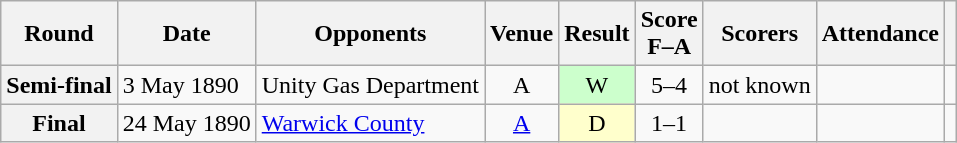<table class="wikitable plainrowheaders" style="text-align:center">
<tr>
<th scope="col">Round</th>
<th scope="col">Date</th>
<th scope="col">Opponents</th>
<th scope="col">Venue</th>
<th scope="col">Result</th>
<th scope="col">Score<br>F–A</th>
<th scope="col">Scorers</th>
<th scope="col">Attendance</th>
<th scope="col"></th>
</tr>
<tr>
<th scope="row">Semi-final</th>
<td style="text-align:left">3 May 1890</td>
<td style="text-align:left">Unity Gas Department</td>
<td>A</td>
<td style="background:#cfc">W</td>
<td>5–4</td>
<td style="text-align:left">not known</td>
<td></td>
<td></td>
</tr>
<tr>
<th scope="row">Final</th>
<td style="text-align:left">24 May 1890</td>
<td style="text-align:left"><a href='#'>Warwick County</a></td>
<td><a href='#'>A</a></td>
<td style="background:#ffc">D</td>
<td>1–1</td>
<td style="text-align:left"></td>
<td></td>
<td></td>
</tr>
</table>
